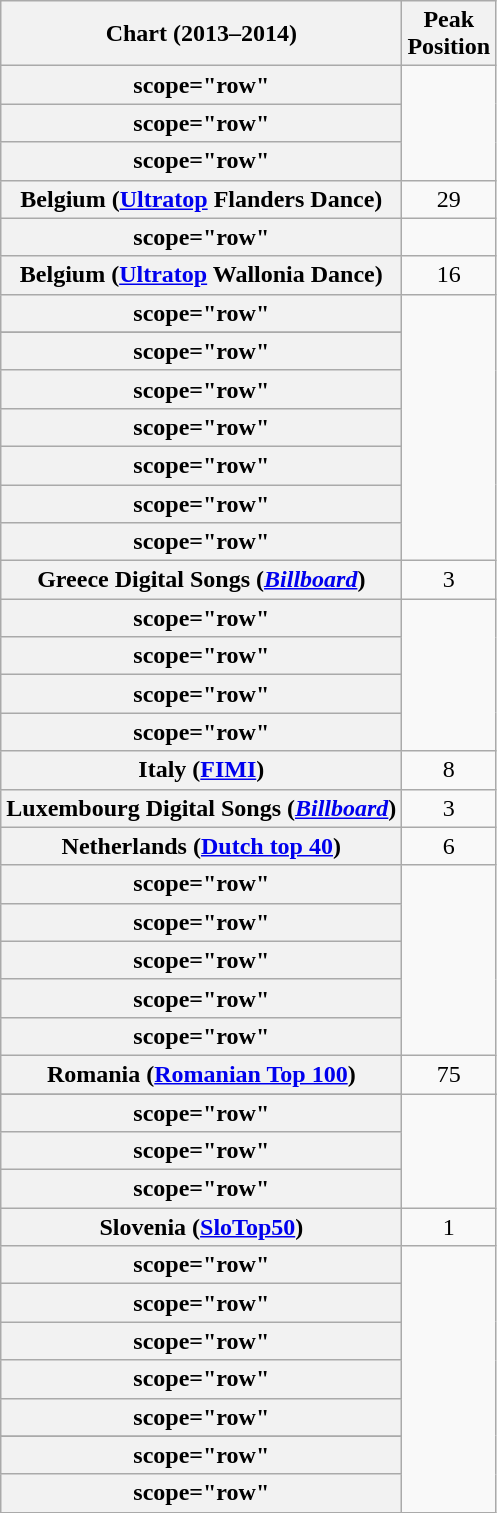<table class="wikitable sortable plainrowheaders">
<tr>
<th scope="col">Chart (2013–2014)</th>
<th scope="col">Peak <br>Position</th>
</tr>
<tr>
<th>scope="row" </th>
</tr>
<tr>
<th>scope="row" </th>
</tr>
<tr>
<th>scope="row" </th>
</tr>
<tr>
<th scope="row">Belgium (<a href='#'>Ultratop</a> Flanders Dance)</th>
<td align=center>29</td>
</tr>
<tr>
<th>scope="row" </th>
</tr>
<tr>
<th scope="row">Belgium (<a href='#'>Ultratop</a> Wallonia Dance)</th>
<td align=center>16</td>
</tr>
<tr>
<th>scope="row" </th>
</tr>
<tr>
</tr>
<tr>
<th>scope="row" </th>
</tr>
<tr>
<th>scope="row" </th>
</tr>
<tr>
<th>scope="row" </th>
</tr>
<tr>
<th>scope="row" </th>
</tr>
<tr>
<th>scope="row" </th>
</tr>
<tr>
<th>scope="row" </th>
</tr>
<tr>
<th scope="row">Greece Digital Songs (<em><a href='#'>Billboard</a></em>)</th>
<td style="text-align:center;">3</td>
</tr>
<tr>
<th>scope="row" </th>
</tr>
<tr>
<th>scope="row" </th>
</tr>
<tr>
<th>scope="row" </th>
</tr>
<tr>
<th>scope="row" </th>
</tr>
<tr>
<th scope="row">Italy (<a href='#'>FIMI</a>)</th>
<td align="center">8</td>
</tr>
<tr>
<th scope="row">Luxembourg Digital Songs (<em><a href='#'>Billboard</a></em>)</th>
<td style="text-align:center;">3</td>
</tr>
<tr>
<th scope="row">Netherlands (<a href='#'>Dutch top 40</a>)</th>
<td align=center>6</td>
</tr>
<tr>
<th>scope="row" </th>
</tr>
<tr>
<th>scope="row" </th>
</tr>
<tr>
<th>scope="row" </th>
</tr>
<tr>
<th>scope="row" </th>
</tr>
<tr>
<th>scope="row" </th>
</tr>
<tr>
<th scope="row">Romania (<a href='#'>Romanian Top 100</a>)</th>
<td style="text-align:center;">75</td>
</tr>
<tr>
</tr>
<tr>
<th>scope="row" </th>
</tr>
<tr>
<th>scope="row" </th>
</tr>
<tr>
<th>scope="row" </th>
</tr>
<tr>
<th scope="row">Slovenia (<a href='#'>SloTop50</a>)</th>
<td align=center>1</td>
</tr>
<tr>
<th>scope="row" </th>
</tr>
<tr>
<th>scope="row" </th>
</tr>
<tr>
<th>scope="row" </th>
</tr>
<tr>
<th>scope="row" </th>
</tr>
<tr>
<th>scope="row" </th>
</tr>
<tr>
</tr>
<tr>
<th>scope="row" </th>
</tr>
<tr>
<th>scope="row" </th>
</tr>
<tr>
</tr>
</table>
